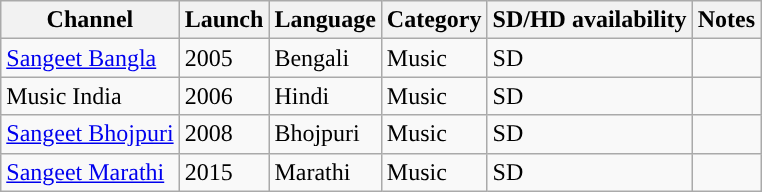<table class="wikitable" style="text-align:middle;">
<tr>
<th>Channel</th>
<th>Launch</th>
<th>Language</th>
<th>Category</th>
<th>SD/HD availability</th>
<th>Notes</th>
</tr>
<tr>
<td><a href='#'>Sangeet Bangla</a></td>
<td>2005</td>
<td>Bengali</td>
<td>Music</td>
<td>SD</td>
<td></td>
</tr>
<tr>
<td>Music India</td>
<td>2006</td>
<td>Hindi</td>
<td>Music</td>
<td>SD</td>
<td></td>
</tr>
<tr>
<td><a href='#'>Sangeet Bhojpuri</a></td>
<td>2008</td>
<td>Bhojpuri</td>
<td>Music</td>
<td>SD</td>
<td></td>
</tr>
<tr>
<td><a href='#'>Sangeet Marathi</a></td>
<td>2015</td>
<td>Marathi</td>
<td>Music</td>
<td>SD</td>
<td></td>
</tr>
</table>
